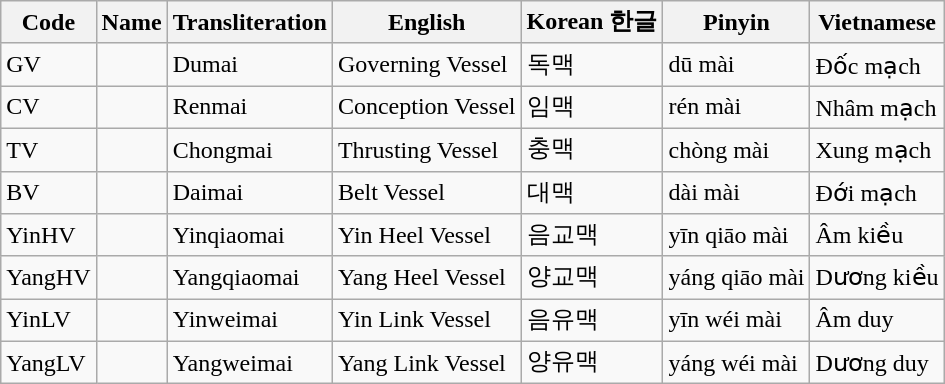<table class="wikitable">
<tr>
<th>Code</th>
<th>Name</th>
<th>Transliteration</th>
<th>English</th>
<th>Korean 한글</th>
<th>Pinyin</th>
<th>Vietnamese</th>
</tr>
<tr>
<td>GV</td>
<td></td>
<td>Dumai</td>
<td>Governing Vessel</td>
<td>독맥</td>
<td>dū mài</td>
<td>Đốc mạch</td>
</tr>
<tr>
<td>CV</td>
<td></td>
<td>Renmai</td>
<td>Conception Vessel</td>
<td>임맥</td>
<td>rén mài</td>
<td>Nhâm mạch</td>
</tr>
<tr>
<td>TV</td>
<td></td>
<td>Chongmai</td>
<td>Thrusting Vessel</td>
<td>충맥</td>
<td>chòng mài</td>
<td>Xung mạch</td>
</tr>
<tr>
<td>BV</td>
<td></td>
<td>Daimai</td>
<td>Belt Vessel</td>
<td>대맥</td>
<td>dài mài</td>
<td>Đới mạch</td>
</tr>
<tr>
<td>YinHV</td>
<td></td>
<td>Yinqiaomai</td>
<td>Yin Heel Vessel</td>
<td>음교맥</td>
<td>yīn qiāo mài</td>
<td>Âm kiều</td>
</tr>
<tr>
<td>YangHV</td>
<td></td>
<td>Yangqiaomai</td>
<td>Yang Heel Vessel</td>
<td>양교맥</td>
<td>yáng qiāo mài</td>
<td>Dương kiều</td>
</tr>
<tr>
<td>YinLV</td>
<td></td>
<td>Yinweimai</td>
<td>Yin Link Vessel</td>
<td>음유맥</td>
<td>yīn wéi mài</td>
<td>Âm duy</td>
</tr>
<tr>
<td>YangLV</td>
<td></td>
<td>Yangweimai</td>
<td>Yang Link Vessel</td>
<td>양유맥</td>
<td>yáng wéi mài</td>
<td>Dương duy</td>
</tr>
</table>
